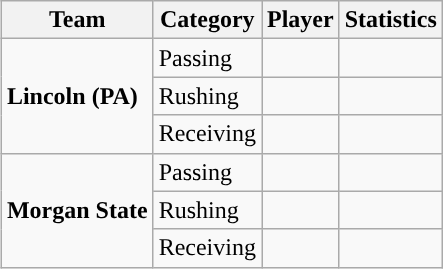<table class="wikitable" style="float: right;">
<tr>
<th>Team</th>
<th>Category</th>
<th>Player</th>
<th>Statistics</th>
</tr>
<tr>
<td rowspan=3><strong>Lincoln (PA)</strong></td>
<td>Passing</td>
<td></td>
<td></td>
</tr>
<tr>
<td>Rushing</td>
<td></td>
<td></td>
</tr>
<tr>
<td>Receiving</td>
<td></td>
<td></td>
</tr>
<tr>
<td rowspan=3><strong>Morgan State</strong></td>
<td>Passing</td>
<td></td>
<td></td>
</tr>
<tr>
<td>Rushing</td>
<td></td>
<td></td>
</tr>
<tr>
<td>Receiving</td>
<td></td>
<td></td>
</tr>
</table>
